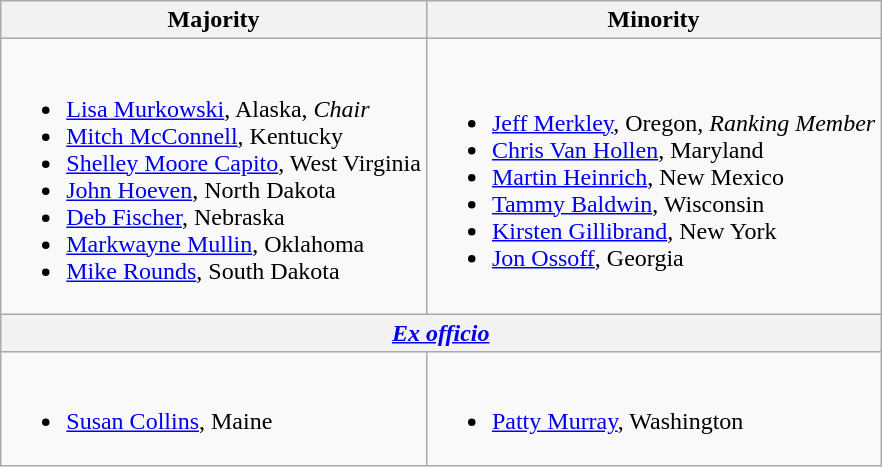<table class=wikitable>
<tr>
<th>Majority</th>
<th>Minority</th>
</tr>
<tr>
<td><br><ul><li><a href='#'>Lisa Murkowski</a>, Alaska, <em>Chair</em></li><li><a href='#'>Mitch McConnell</a>, Kentucky</li><li><a href='#'>Shelley Moore Capito</a>, West Virginia</li><li><a href='#'>John Hoeven</a>, North Dakota</li><li><a href='#'>Deb Fischer</a>, Nebraska</li><li><a href='#'>Markwayne Mullin</a>, Oklahoma</li><li><a href='#'>Mike Rounds</a>, South Dakota</li></ul></td>
<td><br><ul><li><a href='#'>Jeff Merkley</a>, Oregon, <em>Ranking Member</em></li><li><a href='#'>Chris Van Hollen</a>, Maryland</li><li><a href='#'>Martin Heinrich</a>, New Mexico</li><li><a href='#'>Tammy Baldwin</a>, Wisconsin</li><li><a href='#'>Kirsten Gillibrand</a>, New York</li><li><a href='#'>Jon Ossoff</a>, Georgia</li></ul></td>
</tr>
<tr>
<th colspan=2><em><a href='#'>Ex officio</a></em></th>
</tr>
<tr>
<td><br><ul><li><a href='#'>Susan Collins</a>, Maine</li></ul></td>
<td><br><ul><li><a href='#'>Patty Murray</a>, Washington</li></ul></td>
</tr>
</table>
